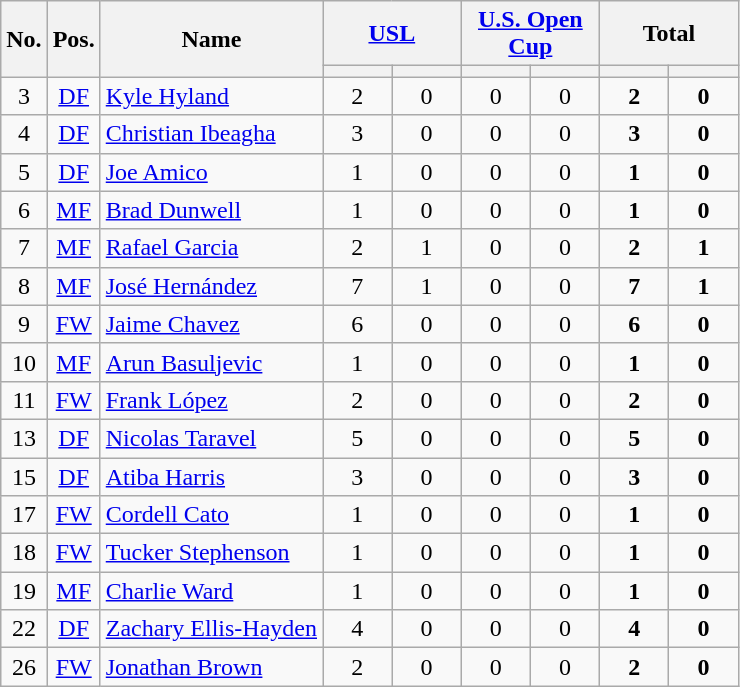<table class="wikitable sortable" style="text-align: center;">
<tr>
<th rowspan=2>No.</th>
<th rowspan=2>Pos.</th>
<th rowspan=2>Name</th>
<th colspan=2 style="width:85px;"><a href='#'>USL</a></th>
<th colspan=2 style="width:85px;"><a href='#'>U.S. Open Cup</a></th>
<th colspan=2 style="width:85px;"><strong>Total</strong></th>
</tr>
<tr>
<th></th>
<th></th>
<th></th>
<th></th>
<th></th>
<th></th>
</tr>
<tr>
<td>3</td>
<td><a href='#'>DF</a></td>
<td align=left> <a href='#'>Kyle Hyland</a></td>
<td>2</td>
<td>0</td>
<td>0</td>
<td>0</td>
<td><strong>2</strong></td>
<td><strong>0</strong></td>
</tr>
<tr>
<td>4</td>
<td><a href='#'>DF</a></td>
<td align=left> <a href='#'>Christian Ibeagha</a></td>
<td>3</td>
<td>0</td>
<td>0</td>
<td>0</td>
<td><strong>3</strong></td>
<td><strong>0</strong></td>
</tr>
<tr>
<td>5</td>
<td><a href='#'>DF</a></td>
<td align=left> <a href='#'>Joe Amico</a></td>
<td>1</td>
<td>0</td>
<td>0</td>
<td>0</td>
<td><strong>1</strong></td>
<td><strong>0</strong></td>
</tr>
<tr>
<td>6</td>
<td><a href='#'>MF</a></td>
<td align=left> <a href='#'>Brad Dunwell</a></td>
<td>1</td>
<td>0</td>
<td>0</td>
<td>0</td>
<td><strong>1</strong></td>
<td><strong>0</strong></td>
</tr>
<tr>
<td>7</td>
<td><a href='#'>MF</a></td>
<td align=left> <a href='#'>Rafael Garcia</a></td>
<td>2</td>
<td>1</td>
<td>0</td>
<td>0</td>
<td><strong>2</strong></td>
<td><strong>1</strong></td>
</tr>
<tr>
<td>8</td>
<td><a href='#'>MF</a></td>
<td align=left> <a href='#'>José Hernández</a></td>
<td>7</td>
<td>1</td>
<td>0</td>
<td>0</td>
<td><strong>7</strong></td>
<td><strong>1</strong></td>
</tr>
<tr>
<td>9</td>
<td><a href='#'>FW</a></td>
<td align=left> <a href='#'>Jaime Chavez</a></td>
<td>6</td>
<td>0</td>
<td>0</td>
<td>0</td>
<td><strong>6</strong></td>
<td><strong>0</strong></td>
</tr>
<tr>
<td>10</td>
<td><a href='#'>MF</a></td>
<td align=left> <a href='#'>Arun Basuljevic</a></td>
<td>1</td>
<td>0</td>
<td>0</td>
<td>0</td>
<td><strong>1</strong></td>
<td><strong>0</strong></td>
</tr>
<tr>
<td>11</td>
<td><a href='#'>FW</a></td>
<td align=left> <a href='#'>Frank López</a></td>
<td>2</td>
<td>0</td>
<td>0</td>
<td>0</td>
<td><strong>2</strong></td>
<td><strong>0</strong></td>
</tr>
<tr>
<td>13</td>
<td><a href='#'>DF</a></td>
<td align=left> <a href='#'>Nicolas Taravel</a></td>
<td>5</td>
<td>0</td>
<td>0</td>
<td>0</td>
<td><strong>5</strong></td>
<td><strong>0</strong></td>
</tr>
<tr>
<td>15</td>
<td><a href='#'>DF</a></td>
<td align=left> <a href='#'>Atiba Harris</a></td>
<td>3</td>
<td>0</td>
<td>0</td>
<td>0</td>
<td><strong>3</strong></td>
<td><strong>0</strong></td>
</tr>
<tr>
<td>17</td>
<td><a href='#'>FW</a></td>
<td align=left> <a href='#'>Cordell Cato</a></td>
<td>1</td>
<td>0</td>
<td>0</td>
<td>0</td>
<td><strong>1</strong></td>
<td><strong>0</strong></td>
</tr>
<tr>
<td>18</td>
<td><a href='#'>FW</a></td>
<td align=left> <a href='#'>Tucker Stephenson</a></td>
<td>1</td>
<td>0</td>
<td>0</td>
<td>0</td>
<td><strong>1</strong></td>
<td><strong>0</strong></td>
</tr>
<tr>
<td>19</td>
<td><a href='#'>MF</a></td>
<td align=left> <a href='#'>Charlie Ward</a></td>
<td>1</td>
<td>0</td>
<td>0</td>
<td>0</td>
<td><strong>1</strong></td>
<td><strong>0</strong></td>
</tr>
<tr>
<td>22</td>
<td><a href='#'>DF</a></td>
<td align=left> <a href='#'>Zachary Ellis-Hayden</a></td>
<td>4</td>
<td>0</td>
<td>0</td>
<td>0</td>
<td><strong>4</strong></td>
<td><strong>0</strong></td>
</tr>
<tr>
<td>26</td>
<td><a href='#'>FW</a></td>
<td align=left> <a href='#'>Jonathan Brown</a></td>
<td>2</td>
<td>0</td>
<td>0</td>
<td>0</td>
<td><strong>2</strong></td>
<td><strong>0</strong></td>
</tr>
</table>
